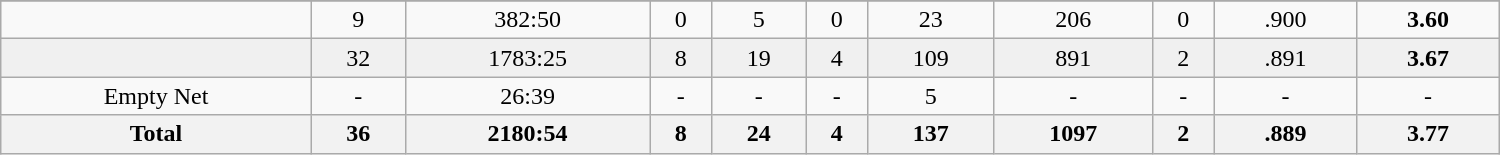<table class="wikitable sortable" width ="1000">
<tr align="center">
</tr>
<tr align="center" bgcolor="">
<td></td>
<td>9</td>
<td>382:50</td>
<td>0</td>
<td>5</td>
<td>0</td>
<td>23</td>
<td>206</td>
<td>0</td>
<td>.900</td>
<td><strong>3.60</strong></td>
</tr>
<tr align="center" bgcolor="f0f0f0">
<td></td>
<td>32</td>
<td>1783:25</td>
<td>8</td>
<td>19</td>
<td>4</td>
<td>109</td>
<td>891</td>
<td>2</td>
<td>.891</td>
<td><strong>3.67</strong></td>
</tr>
<tr align="center" bgcolor="">
<td>Empty Net</td>
<td>-</td>
<td>26:39</td>
<td>-</td>
<td>-</td>
<td>-</td>
<td>5</td>
<td>-</td>
<td>-</td>
<td>-</td>
<td>-</td>
</tr>
<tr>
<th>Total</th>
<th>36</th>
<th>2180:54</th>
<th>8</th>
<th>24</th>
<th>4</th>
<th>137</th>
<th>1097</th>
<th>2</th>
<th>.889</th>
<th>3.77</th>
</tr>
</table>
